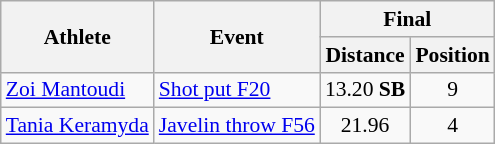<table class=wikitable style="font-size:90%">
<tr>
<th rowspan="2">Athlete</th>
<th rowspan="2">Event</th>
<th colspan="3">Final</th>
</tr>
<tr>
<th>Distance</th>
<th>Position</th>
</tr>
<tr align=center>
<td align=left><a href='#'>Zoi Mantoudi</a></td>
<td align=left><a href='#'>Shot put F20</a></td>
<td>13.20 <strong>SB</strong></td>
<td>9</td>
</tr>
<tr align=center>
<td align=left><a href='#'>Tania Keramyda</a></td>
<td align=left><a href='#'>Javelin throw F56</a></td>
<td>21.96</td>
<td>4</td>
</tr>
</table>
